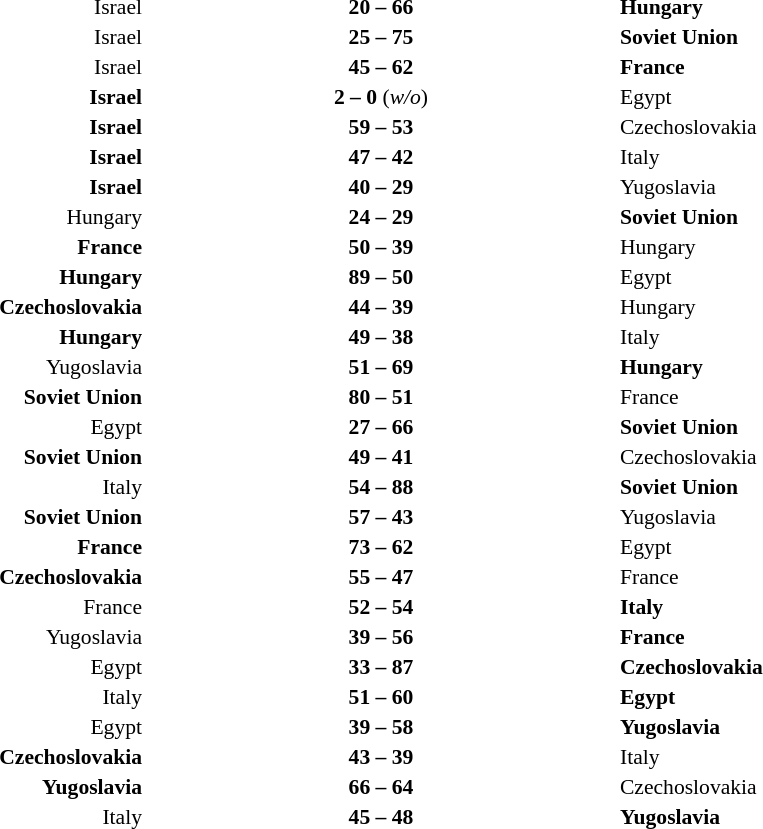<table width=75% cellspacing=1>
<tr>
<th width=25%></th>
<th width=25%></th>
<th width=25%></th>
</tr>
<tr style=font-size:90%>
<td align=right>Israel</td>
<td align=center><strong>20 – 66</strong></td>
<td><strong>Hungary</strong></td>
</tr>
<tr style=font-size:90%>
<td align=right>Israel</td>
<td align=center><strong>25 – 75</strong></td>
<td><strong>Soviet Union</strong></td>
</tr>
<tr style=font-size:90%>
<td align=right>Israel</td>
<td align=center><strong>45 – 62</strong></td>
<td><strong>France</strong></td>
</tr>
<tr style=font-size:90%>
<td align=right><strong>Israel</strong></td>
<td align=center><strong>2 – 0</strong> (<em>w/o</em>)</td>
<td>Egypt</td>
</tr>
<tr style=font-size:90%>
<td align=right><strong>Israel</strong></td>
<td align=center><strong>59 – 53</strong></td>
<td>Czechoslovakia</td>
</tr>
<tr style=font-size:90%>
<td align=right><strong>Israel</strong></td>
<td align=center><strong>47 – 42</strong></td>
<td>Italy</td>
</tr>
<tr style=font-size:90%>
<td align=right><strong>Israel</strong></td>
<td align=center><strong>40 – 29</strong></td>
<td>Yugoslavia</td>
</tr>
<tr style=font-size:90%>
<td align=right>Hungary</td>
<td align=center><strong>24 – 29</strong></td>
<td><strong>Soviet Union</strong></td>
</tr>
<tr style=font-size:90%>
<td align=right><strong>France</strong></td>
<td align=center><strong>50 – 39</strong></td>
<td>Hungary</td>
</tr>
<tr style=font-size:90%>
<td align=right><strong>Hungary</strong></td>
<td align=center><strong>89 – 50</strong></td>
<td>Egypt</td>
</tr>
<tr style=font-size:90%>
<td align=right><strong>Czechoslovakia</strong></td>
<td align=center><strong>44 – 39</strong></td>
<td>Hungary</td>
</tr>
<tr style=font-size:90%>
<td align=right><strong>Hungary</strong></td>
<td align=center><strong>49 – 38</strong></td>
<td>Italy</td>
</tr>
<tr style=font-size:90%>
<td align=right>Yugoslavia</td>
<td align=center><strong>51 – 69</strong></td>
<td><strong>Hungary</strong></td>
</tr>
<tr style=font-size:90%>
<td align=right><strong>Soviet Union</strong></td>
<td align=center><strong>80 – 51</strong></td>
<td>France</td>
</tr>
<tr style=font-size:90%>
<td align=right>Egypt</td>
<td align=center><strong>27 – 66</strong></td>
<td><strong>Soviet Union</strong></td>
</tr>
<tr style=font-size:90%>
<td align=right><strong>Soviet Union</strong></td>
<td align=center><strong>49 – 41</strong></td>
<td>Czechoslovakia</td>
</tr>
<tr style=font-size:90%>
<td align=right>Italy</td>
<td align=center><strong>54 – 88</strong></td>
<td><strong>Soviet Union</strong></td>
</tr>
<tr style=font-size:90%>
<td align=right><strong>Soviet Union</strong></td>
<td align=center><strong>57 – 43</strong></td>
<td>Yugoslavia</td>
</tr>
<tr style=font-size:90%>
<td align=right><strong>France</strong></td>
<td align=center><strong>73 – 62</strong></td>
<td>Egypt</td>
</tr>
<tr style=font-size:90%>
<td align=right><strong>Czechoslovakia</strong></td>
<td align=center><strong>55 – 47</strong></td>
<td>France</td>
</tr>
<tr style=font-size:90%>
<td align=right>France</td>
<td align=center><strong>52 – 54</strong></td>
<td><strong>Italy</strong></td>
</tr>
<tr style=font-size:90%>
<td align=right>Yugoslavia</td>
<td align=center><strong>39 – 56</strong></td>
<td><strong>France</strong></td>
</tr>
<tr style=font-size:90%>
<td align=right>Egypt</td>
<td align=center><strong>33 – 87</strong></td>
<td><strong>Czechoslovakia</strong></td>
</tr>
<tr style=font-size:90%>
<td align=right>Italy</td>
<td align=center><strong>51 – 60</strong></td>
<td><strong>Egypt</strong></td>
</tr>
<tr style=font-size:90%>
<td align=right>Egypt</td>
<td align=center><strong>39 – 58</strong></td>
<td><strong>Yugoslavia</strong></td>
</tr>
<tr style=font-size:90%>
<td align=right><strong>Czechoslovakia</strong></td>
<td align=center><strong>43 – 39</strong></td>
<td>Italy</td>
</tr>
<tr style=font-size:90%>
<td align=right><strong>Yugoslavia</strong></td>
<td align=center><strong>66 – 64</strong></td>
<td>Czechoslovakia</td>
</tr>
<tr style=font-size:90%>
<td align=right>Italy</td>
<td align=center><strong>45 – 48</strong></td>
<td><strong>Yugoslavia</strong></td>
</tr>
</table>
